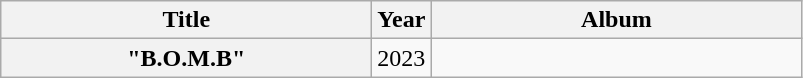<table class="wikitable plainrowheaders" style="text-align:center;">
<tr>
<th scope="col" style="width:15em">Title</th>
<th scope="col">Year</th>
<th scope="col" style="width:15em">Album</th>
</tr>
<tr>
<th scope="row">"B.O.M.B" </th>
<td>2023</td>
<td></td>
</tr>
</table>
